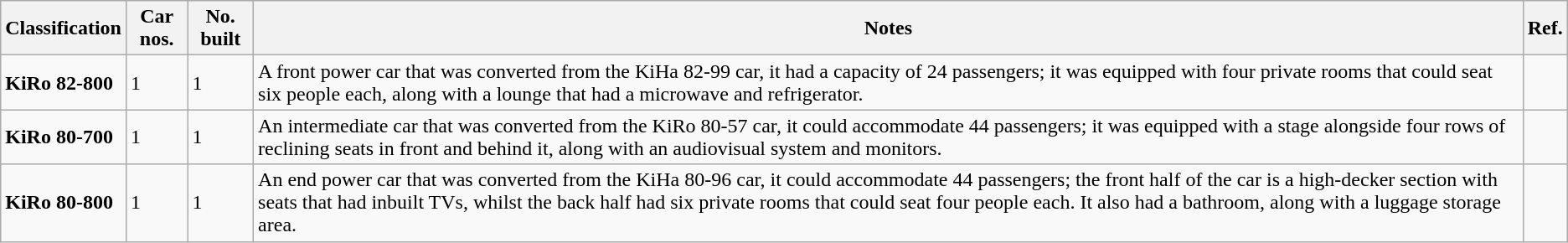<table class="wikitable">
<tr>
<th>Classification</th>
<th>Car nos.</th>
<th>No. built</th>
<th>Notes</th>
<th>Ref.</th>
</tr>
<tr>
<td><strong>KiRo 82-800</strong></td>
<td>1</td>
<td>1</td>
<td>A front power car that was converted from the KiHa 82-99 car, it had a capacity of 24 passengers; it was equipped with four private rooms that could seat six people each, along with a lounge that had a microwave and refrigerator.</td>
<td><em></em></td>
</tr>
<tr>
<td><strong>KiRo 80-700</strong></td>
<td>1</td>
<td>1</td>
<td>An intermediate car that was converted from the KiRo 80-57 car, it could accommodate 44 passengers; it was equipped with a stage alongside four rows of reclining seats in front and behind it, along with an audiovisual system and monitors.</td>
<td><em></em></td>
</tr>
<tr>
<td><strong>KiRo 80-800</strong></td>
<td>1</td>
<td>1</td>
<td>An end power car that was converted from the KiHa 80-96 car, it could accommodate 44 passengers; the front half of the car is a high-decker section with seats that had inbuilt TVs, whilst the back half had six private rooms that could seat four people each. It also had a bathroom, along with a luggage storage area.</td>
<td><em></em></td>
</tr>
</table>
